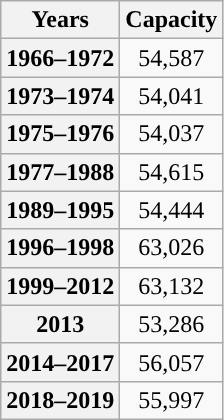<table class="wikitable plainrowheaders" style="float:left; margin-right:1em">
<tr>
<th scope="col">Years</th>
<th scope="col">Capacity</th>
</tr>
<tr>
<th scope="row">1966–1972</th>
<td style="text-align:center;">54,587</td>
</tr>
<tr>
<th scope="row">1973–1974</th>
<td style="text-align:center;">54,041</td>
</tr>
<tr>
<th scope="row">1975–1976</th>
<td style="text-align:center;">54,037</td>
</tr>
<tr>
<th scope="row">1977–1988</th>
<td style="text-align:center;">54,615</td>
</tr>
<tr>
<th scope="row">1989–1995</th>
<td style="text-align:center;">54,444</td>
</tr>
<tr>
<th scope="row">1996–1998</th>
<td style="text-align:center;">63,026</td>
</tr>
<tr>
<th scope="row">1999–2012</th>
<td style="text-align:center;">63,132</td>
</tr>
<tr>
<th scope="row">2013</th>
<td style="text-align:center;">53,286</td>
</tr>
<tr>
<th scope="row">2014–2017</th>
<td style="text-align:center;">56,057</td>
</tr>
<tr>
<th scope="row">2018–2019</th>
<td style="text-align:center;">55,997</td>
</tr>
</table>
